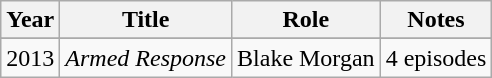<table class="wikitable sortable">
<tr>
<th>Year</th>
<th>Title</th>
<th>Role</th>
<th>Notes</th>
</tr>
<tr>
</tr>
<tr>
<td>2013</td>
<td><em>Armed Response</em></td>
<td>Blake Morgan</td>
<td>4 episodes</td>
</tr>
</table>
